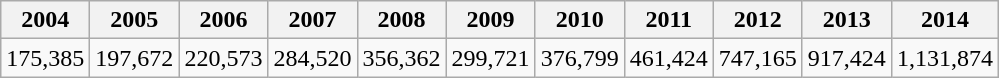<table class="wikitable">
<tr>
<th>2004</th>
<th>2005</th>
<th>2006</th>
<th>2007</th>
<th>2008</th>
<th>2009</th>
<th>2010</th>
<th>2011</th>
<th>2012</th>
<th>2013</th>
<th>2014</th>
</tr>
<tr>
<td> 175,385</td>
<td> 197,672</td>
<td> 220,573</td>
<td> 284,520</td>
<td> 356,362</td>
<td> 299,721</td>
<td> 376,799</td>
<td> 461,424</td>
<td> 747,165</td>
<td> 917,424</td>
<td> 1,131,874</td>
</tr>
</table>
